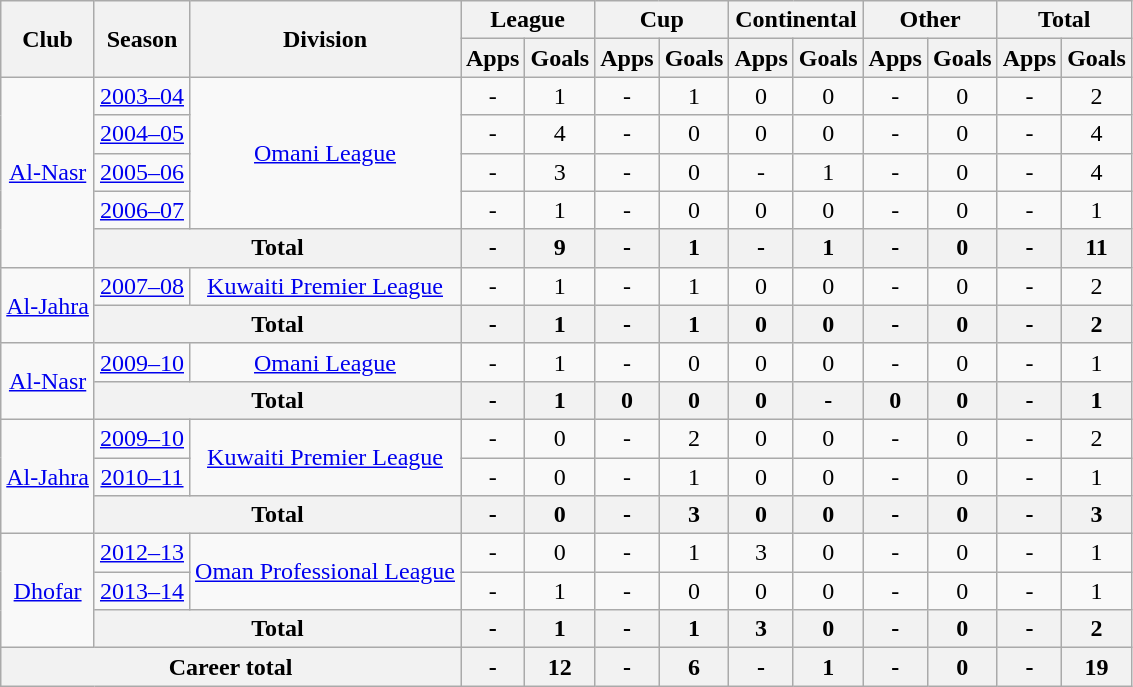<table class="wikitable" style="text-align: center;">
<tr>
<th rowspan="2">Club</th>
<th rowspan="2">Season</th>
<th rowspan="2">Division</th>
<th colspan="2">League</th>
<th colspan="2">Cup</th>
<th colspan="2">Continental</th>
<th colspan="2">Other</th>
<th colspan="2">Total</th>
</tr>
<tr>
<th>Apps</th>
<th>Goals</th>
<th>Apps</th>
<th>Goals</th>
<th>Apps</th>
<th>Goals</th>
<th>Apps</th>
<th>Goals</th>
<th>Apps</th>
<th>Goals</th>
</tr>
<tr>
<td rowspan="5"><a href='#'>Al-Nasr</a></td>
<td><a href='#'>2003–04</a></td>
<td rowspan="4"><a href='#'>Omani League</a></td>
<td>-</td>
<td>1</td>
<td>-</td>
<td>1</td>
<td>0</td>
<td>0</td>
<td>-</td>
<td>0</td>
<td>-</td>
<td>2</td>
</tr>
<tr>
<td><a href='#'>2004–05</a></td>
<td>-</td>
<td>4</td>
<td>-</td>
<td>0</td>
<td>0</td>
<td>0</td>
<td>-</td>
<td>0</td>
<td>-</td>
<td>4</td>
</tr>
<tr>
<td><a href='#'>2005–06</a></td>
<td>-</td>
<td>3</td>
<td>-</td>
<td>0</td>
<td>-</td>
<td>1</td>
<td>-</td>
<td>0</td>
<td>-</td>
<td>4</td>
</tr>
<tr>
<td><a href='#'>2006–07</a></td>
<td>-</td>
<td>1</td>
<td>-</td>
<td>0</td>
<td>0</td>
<td>0</td>
<td>-</td>
<td>0</td>
<td>-</td>
<td>1</td>
</tr>
<tr>
<th colspan="2">Total</th>
<th>-</th>
<th>9</th>
<th>-</th>
<th>1</th>
<th>-</th>
<th>1</th>
<th>-</th>
<th>0</th>
<th>-</th>
<th>11</th>
</tr>
<tr>
<td rowspan="2"><a href='#'>Al-Jahra</a></td>
<td><a href='#'>2007–08</a></td>
<td rowspan="1"><a href='#'>Kuwaiti Premier League</a></td>
<td>-</td>
<td>1</td>
<td>-</td>
<td>1</td>
<td>0</td>
<td>0</td>
<td>-</td>
<td>0</td>
<td>-</td>
<td>2</td>
</tr>
<tr>
<th colspan="2">Total</th>
<th>-</th>
<th>1</th>
<th>-</th>
<th>1</th>
<th>0</th>
<th>0</th>
<th>-</th>
<th>0</th>
<th>-</th>
<th>2</th>
</tr>
<tr>
<td rowspan="2"><a href='#'>Al-Nasr</a></td>
<td><a href='#'>2009–10</a></td>
<td rowspan="1"><a href='#'>Omani League</a></td>
<td>-</td>
<td>1</td>
<td>-</td>
<td>0</td>
<td>0</td>
<td>0</td>
<td>-</td>
<td>0</td>
<td>-</td>
<td>1</td>
</tr>
<tr>
<th colspan="2">Total</th>
<th>-</th>
<th>1</th>
<th>0</th>
<th>0</th>
<th>0</th>
<th>-</th>
<th>0</th>
<th>0</th>
<th>-</th>
<th>1</th>
</tr>
<tr>
<td rowspan="3"><a href='#'>Al-Jahra</a></td>
<td><a href='#'>2009–10</a></td>
<td rowspan="2"><a href='#'>Kuwaiti Premier League</a></td>
<td>-</td>
<td>0</td>
<td>-</td>
<td>2</td>
<td>0</td>
<td>0</td>
<td>-</td>
<td>0</td>
<td>-</td>
<td>2</td>
</tr>
<tr>
<td><a href='#'>2010–11</a></td>
<td>-</td>
<td>0</td>
<td>-</td>
<td>1</td>
<td>0</td>
<td>0</td>
<td>-</td>
<td>0</td>
<td>-</td>
<td>1</td>
</tr>
<tr>
<th colspan="2">Total</th>
<th>-</th>
<th>0</th>
<th>-</th>
<th>3</th>
<th>0</th>
<th>0</th>
<th>-</th>
<th>0</th>
<th>-</th>
<th>3</th>
</tr>
<tr>
<td rowspan="3"><a href='#'>Dhofar</a></td>
<td><a href='#'>2012–13</a></td>
<td rowspan="2"><a href='#'>Oman Professional League</a></td>
<td>-</td>
<td>0</td>
<td>-</td>
<td>1</td>
<td>3</td>
<td>0</td>
<td>-</td>
<td>0</td>
<td>-</td>
<td>1</td>
</tr>
<tr>
<td><a href='#'>2013–14</a></td>
<td>-</td>
<td>1</td>
<td>-</td>
<td>0</td>
<td>0</td>
<td>0</td>
<td>-</td>
<td>0</td>
<td>-</td>
<td>1</td>
</tr>
<tr>
<th colspan="2">Total</th>
<th>-</th>
<th>1</th>
<th>-</th>
<th>1</th>
<th>3</th>
<th>0</th>
<th>-</th>
<th>0</th>
<th>-</th>
<th>2</th>
</tr>
<tr>
<th colspan="3">Career total</th>
<th>-</th>
<th>12</th>
<th>-</th>
<th>6</th>
<th>-</th>
<th>1</th>
<th>-</th>
<th>0</th>
<th>-</th>
<th>19</th>
</tr>
</table>
